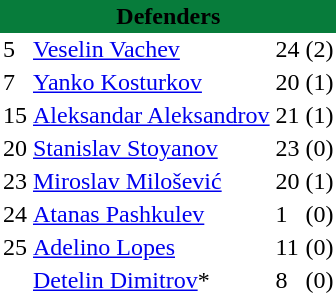<table class="toccolours" border="0" cellpadding="2" cellspacing="0" align=left style="margin:0.5em;">
<tr>
<th colspan="4" align="center" bgcolor="#077C3B"><span>Defenders</span></th>
</tr>
<tr>
<td>5</td>
<td> <a href='#'>Veselin Vachev</a></td>
<td>24</td>
<td>(2)</td>
</tr>
<tr>
<td>7</td>
<td> <a href='#'>Yanko Kosturkov</a></td>
<td>20</td>
<td>(1)</td>
</tr>
<tr>
<td>15</td>
<td> <a href='#'>Aleksandar Aleksandrov</a></td>
<td>21</td>
<td>(1)</td>
</tr>
<tr>
<td>20</td>
<td> <a href='#'>Stanislav Stoyanov</a></td>
<td>23</td>
<td>(0)</td>
</tr>
<tr>
<td>23</td>
<td> <a href='#'>Miroslav Milošević</a></td>
<td>20</td>
<td>(1)</td>
</tr>
<tr>
<td>24</td>
<td> <a href='#'>Atanas Pashkulev</a></td>
<td>1</td>
<td>(0)</td>
</tr>
<tr>
<td>25</td>
<td> <a href='#'>Adelino Lopes</a></td>
<td>11</td>
<td>(0)</td>
</tr>
<tr>
<td></td>
<td> <a href='#'>Detelin Dimitrov</a>*</td>
<td>8</td>
<td>(0)</td>
</tr>
<tr>
</tr>
</table>
